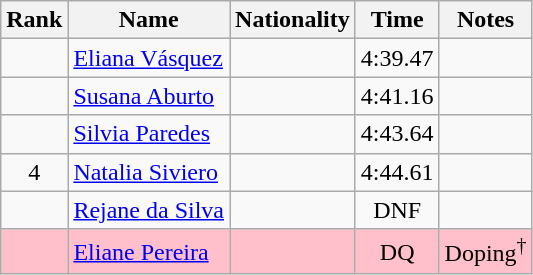<table class="wikitable sortable" style="text-align:center">
<tr>
<th>Rank</th>
<th>Name</th>
<th>Nationality</th>
<th>Time</th>
<th>Notes</th>
</tr>
<tr>
<td align=center></td>
<td align=left><a href='#'>Eliana Vásquez</a></td>
<td align=left></td>
<td>4:39.47</td>
<td></td>
</tr>
<tr>
<td align=center></td>
<td align=left><a href='#'>Susana Aburto</a></td>
<td align=left></td>
<td>4:41.16</td>
<td></td>
</tr>
<tr>
<td align=center></td>
<td align=left><a href='#'>Silvia Paredes</a></td>
<td align=left></td>
<td>4:43.64</td>
<td></td>
</tr>
<tr>
<td align=center>4</td>
<td align=left><a href='#'>Natalia Siviero</a></td>
<td align=left></td>
<td>4:44.61</td>
<td></td>
</tr>
<tr>
<td align=center></td>
<td align=left><a href='#'>Rejane da Silva</a></td>
<td align=left></td>
<td>DNF</td>
<td></td>
</tr>
<tr bgcolor=pink>
<td align=center></td>
<td align=left><a href='#'>Eliane Pereira</a></td>
<td align=left></td>
<td>DQ</td>
<td>Doping<sup>†</sup></td>
</tr>
</table>
